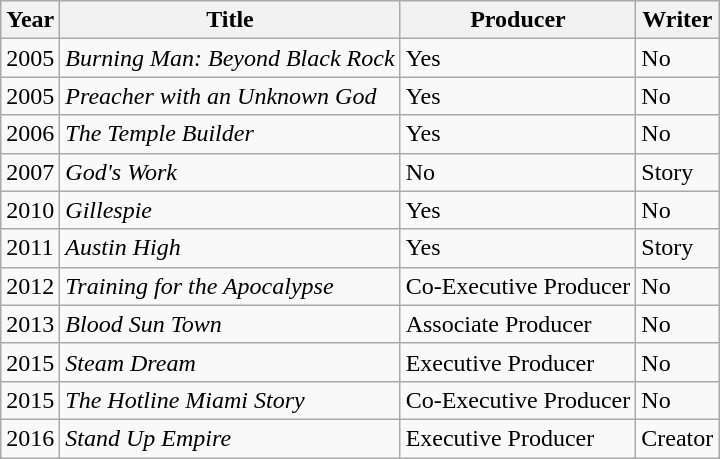<table class="wikitable">
<tr>
<th>Year</th>
<th>Title</th>
<th>Producer</th>
<th>Writer</th>
</tr>
<tr>
<td>2005</td>
<td><em>Burning Man: Beyond Black Rock</em></td>
<td>Yes</td>
<td>No</td>
</tr>
<tr>
<td>2005</td>
<td><em>Preacher with an Unknown God</em></td>
<td>Yes</td>
<td>No</td>
</tr>
<tr>
<td>2006</td>
<td><em>The Temple Builder</em></td>
<td>Yes</td>
<td>No</td>
</tr>
<tr>
<td>2007</td>
<td><em>God's Work</em></td>
<td>No</td>
<td>Story</td>
</tr>
<tr>
<td>2010</td>
<td><em>Gillespie</em></td>
<td>Yes</td>
<td>No</td>
</tr>
<tr>
<td>2011</td>
<td><em>Austin High</em></td>
<td>Yes</td>
<td>Story</td>
</tr>
<tr>
<td>2012</td>
<td><em>Training for the Apocalypse</em></td>
<td>Co-Executive Producer</td>
<td>No</td>
</tr>
<tr>
<td>2013</td>
<td><em>Blood Sun Town</em></td>
<td>Associate Producer</td>
<td>No</td>
</tr>
<tr>
<td>2015</td>
<td><em>Steam Dream</em></td>
<td>Executive Producer</td>
<td>No</td>
</tr>
<tr>
<td>2015</td>
<td><em>The Hotline Miami Story</em></td>
<td>Co-Executive Producer</td>
<td>No</td>
</tr>
<tr>
<td>2016</td>
<td><em>Stand Up Empire</em></td>
<td>Executive Producer</td>
<td>Creator</td>
</tr>
</table>
